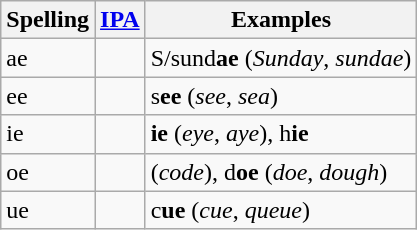<table class="wikitable" style="float: left">
<tr>
<th>Spelling</th>
<th><a href='#'>IPA</a></th>
<th>Examples</th>
</tr>
<tr>
<td>ae</td>
<td></td>
<td>S/sund<strong>ae</strong> (<em>Sunday</em>, <em>sundae</em>)</td>
</tr>
<tr>
<td>ee</td>
<td></td>
<td>s<strong>ee</strong> (<em>see</em>, <em>sea</em>)</td>
</tr>
<tr>
<td>ie</td>
<td></td>
<td><strong>ie</strong> (<em>eye</em>, <em>aye</em>), h<strong>ie</strong></td>
</tr>
<tr>
<td>oe</td>
<td></td>
<td> (<em>code</em>), d<strong>oe</strong> (<em>doe</em>, <em>dough</em>)</td>
</tr>
<tr>
<td>ue</td>
<td></td>
<td>c<strong>ue</strong> (<em>cue</em>, <em>queue</em>)</td>
</tr>
</table>
